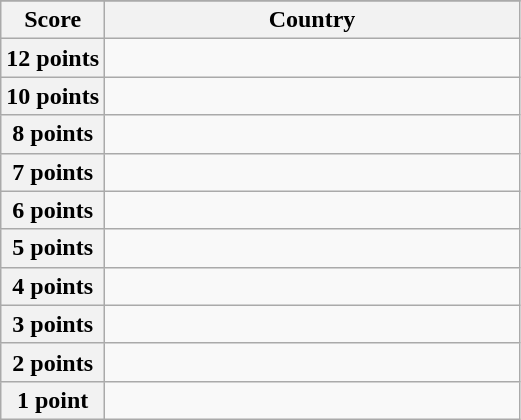<table class="wikitable">
<tr>
</tr>
<tr>
<th scope="col" width="20%">Score</th>
<th scope="col">Country</th>
</tr>
<tr>
<th scope="row">12 points</th>
<td></td>
</tr>
<tr>
<th scope="row">10 points</th>
<td></td>
</tr>
<tr>
<th scope="row">8 points</th>
<td></td>
</tr>
<tr>
<th scope="row">7 points</th>
<td></td>
</tr>
<tr>
<th scope="row">6 points</th>
<td></td>
</tr>
<tr>
<th scope="row">5 points</th>
<td></td>
</tr>
<tr>
<th scope="row">4 points</th>
<td></td>
</tr>
<tr>
<th scope="row">3 points</th>
<td></td>
</tr>
<tr>
<th scope="row">2 points</th>
<td></td>
</tr>
<tr>
<th scope="row">1 point</th>
<td></td>
</tr>
</table>
